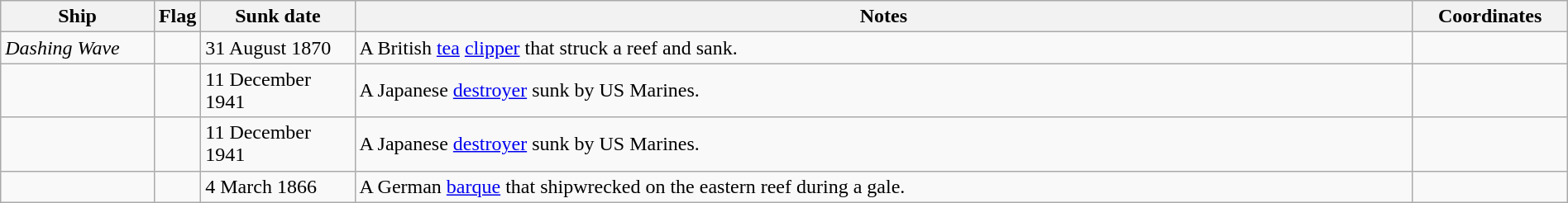<table class=wikitable | style = "width:100%">
<tr>
<th style="width:10%">Ship</th>
<th>Flag</th>
<th style="width:10%">Sunk date</th>
<th style="width:70%">Notes</th>
<th style="width:10%">Coordinates</th>
</tr>
<tr>
<td><em>Dashing Wave</em></td>
<td></td>
<td>31 August 1870</td>
<td>A British <a href='#'>tea</a> <a href='#'>clipper</a> that struck a reef and sank.</td>
<td></td>
</tr>
<tr>
<td></td>
<td></td>
<td>11 December 1941</td>
<td>A Japanese <a href='#'>destroyer</a> sunk by US Marines.</td>
<td></td>
</tr>
<tr>
<td></td>
<td></td>
<td>11 December 1941</td>
<td>A Japanese <a href='#'>destroyer</a> sunk by US Marines.</td>
<td></td>
</tr>
<tr>
<td></td>
<td></td>
<td>4 March 1866</td>
<td>A German <a href='#'>barque</a> that shipwrecked on the eastern reef during a gale.</td>
<td></td>
</tr>
</table>
